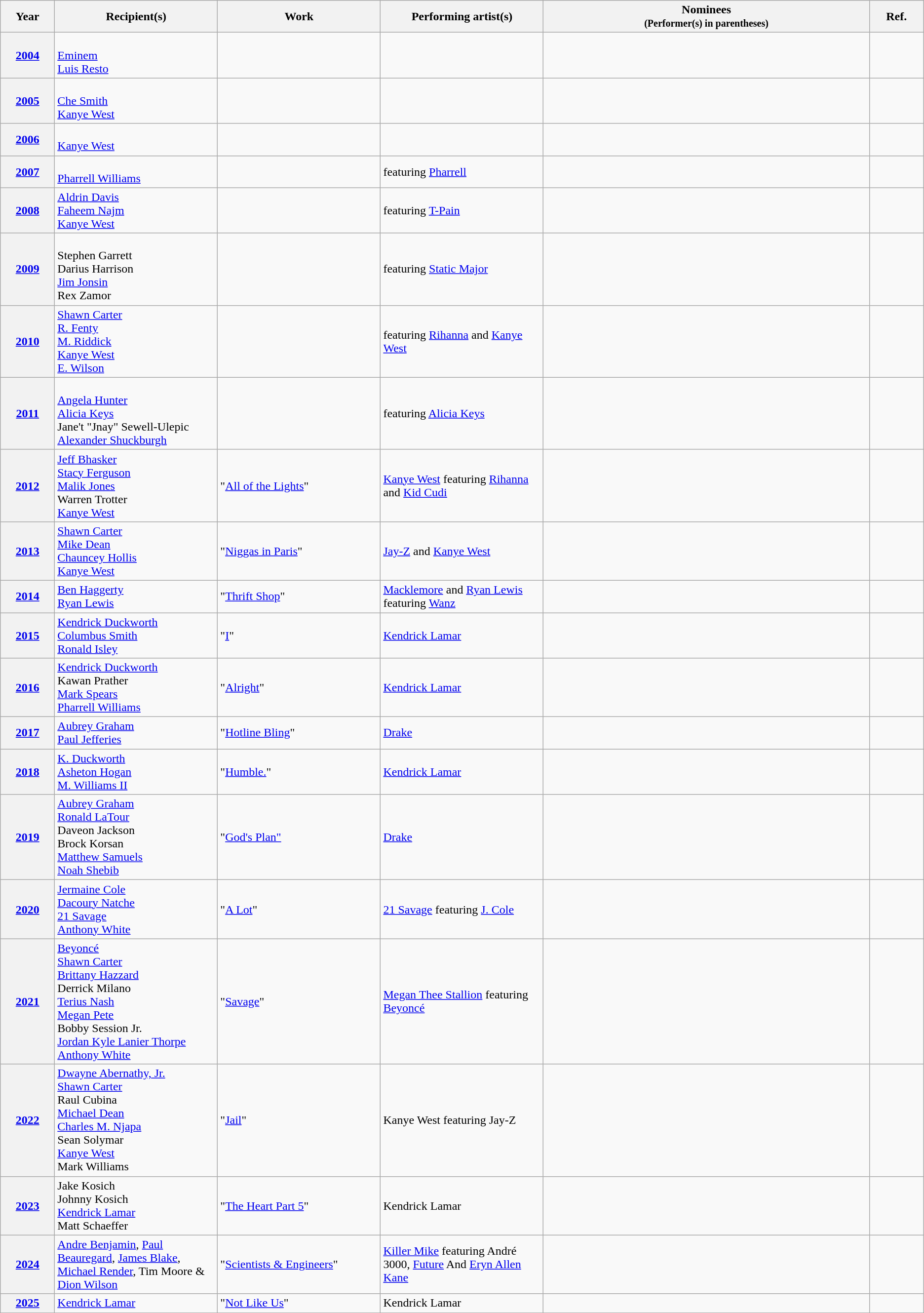<table class="wikitable">
<tr>
<th width="5%">Year</th>
<th width="15%">Recipient(s)</th>
<th width="15%">Work</th>
<th width="15%">Performing artist(s)</th>
<th width="30%" class=unsortable>Nominees<br><small>(Performer(s) in parentheses)</small></th>
<th width="5%" class=unsortable>Ref.</th>
</tr>
<tr>
<th scope="row" style="text-align:center;"><a href='#'>2004</a></th>
<td><br><a href='#'>Eminem</a><br><a href='#'>Luis Resto</a></td>
<td></td>
<td></td>
<td></td>
<td style="text-align:center;"></td>
</tr>
<tr>
<th scope="row" style="text-align:center;"><a href='#'>2005</a></th>
<td><br><a href='#'>Che Smith</a><br><a href='#'>Kanye West</a></td>
<td></td>
<td></td>
<td></td>
<td style="text-align:center;"></td>
</tr>
<tr>
<th scope="row" style="text-align:center;"><a href='#'>2006</a></th>
<td><br><a href='#'>Kanye West</a></td>
<td></td>
<td></td>
<td></td>
<td style="text-align:center;"></td>
</tr>
<tr>
<th scope="row" style="text-align:center;"><a href='#'>2007</a></th>
<td><br><a href='#'>Pharrell Williams</a></td>
<td></td>
<td> featuring <a href='#'>Pharrell</a></td>
<td></td>
<td style="text-align:center;"></td>
</tr>
<tr>
<th scope="row" style="text-align:center;"><a href='#'>2008</a></th>
<td><a href='#'>Aldrin Davis</a><br><a href='#'>Faheem Najm</a><br><a href='#'>Kanye West</a></td>
<td></td>
<td> featuring <a href='#'>T-Pain</a></td>
<td></td>
<td style="text-align:center;"></td>
</tr>
<tr>
<th scope="row" style="text-align:center;"><a href='#'>2009</a></th>
<td><br>Stephen Garrett<br>Darius Harrison<br><a href='#'>Jim Jonsin</a><br>Rex Zamor</td>
<td></td>
<td> featuring <a href='#'>Static Major</a></td>
<td></td>
<td style="text-align:center;"></td>
</tr>
<tr>
<th scope="row" style="text-align:center;"><a href='#'>2010</a></th>
<td><a href='#'>Shawn Carter</a> <br><a href='#'>R. Fenty</a><br> <a href='#'>M. Riddick</a> <br><a href='#'>Kanye West</a><br> <a href='#'>E. Wilson</a></td>
<td></td>
<td> featuring <a href='#'>Rihanna</a> and <a href='#'>Kanye West</a></td>
<td></td>
<td style="text-align:center;"></td>
</tr>
<tr>
<th scope="row" style="text-align:center;"><a href='#'>2011</a></th>
<td><br><a href='#'>Angela Hunter</a><br><a href='#'>Alicia Keys</a><br>Jane't "Jnay" Sewell-Ulepic<br><a href='#'>Alexander Shuckburgh</a></td>
<td></td>
<td> featuring <a href='#'>Alicia Keys</a></td>
<td></td>
<td style="text-align:center;"></td>
</tr>
<tr>
<th scope="row" style="text-align:center;"><a href='#'>2012</a></th>
<td><a href='#'>Jeff Bhasker</a><br><a href='#'>Stacy Ferguson</a><br><a href='#'>Malik Jones</a><br>Warren Trotter<br><a href='#'>Kanye West</a></td>
<td>"<a href='#'>All of the Lights</a>"</td>
<td><a href='#'>Kanye West</a> featuring <a href='#'>Rihanna</a> and <a href='#'>Kid Cudi</a></td>
<td></td>
<td style="text-align:center;"></td>
</tr>
<tr>
<th scope="row" style="text-align:center;"><a href='#'>2013</a></th>
<td><a href='#'>Shawn Carter</a><br><a href='#'>Mike Dean</a><br><a href='#'>Chauncey Hollis</a><br><a href='#'>Kanye West</a></td>
<td>"<a href='#'>Niggas in Paris</a>"</td>
<td><a href='#'>Jay-Z</a> and <a href='#'>Kanye West</a></td>
<td></td>
<td style="text-align:center;"></td>
</tr>
<tr>
<th scope="row" style="text-align:center;"><a href='#'>2014</a></th>
<td><a href='#'>Ben Haggerty</a><br><a href='#'>Ryan Lewis</a></td>
<td>"<a href='#'>Thrift Shop</a>"</td>
<td><a href='#'>Macklemore</a> and <a href='#'>Ryan Lewis</a> featuring <a href='#'>Wanz</a></td>
<td></td>
<td></td>
</tr>
<tr>
<th scope="row" style="text-align:center;"><a href='#'>2015</a></th>
<td><a href='#'>Kendrick Duckworth</a><br><a href='#'>Columbus Smith</a><br><a href='#'>Ronald Isley</a></td>
<td>"<a href='#'>I</a>"</td>
<td><a href='#'>Kendrick Lamar</a></td>
<td></td>
<td style="text-align:center;"></td>
</tr>
<tr>
<th scope="row" style="text-align:center;"><a href='#'>2016</a></th>
<td><a href='#'>Kendrick Duckworth</a><br>Kawan Prather<br><a href='#'>Mark Spears</a><br><a href='#'>Pharrell Williams</a></td>
<td>"<a href='#'>Alright</a>"</td>
<td><a href='#'>Kendrick Lamar</a></td>
<td></td>
<td style="text-align:center;"></td>
</tr>
<tr>
<th scope="row" style="text-align:center;"><a href='#'>2017</a></th>
<td><a href='#'>Aubrey Graham</a><br><a href='#'>Paul Jefferies</a></td>
<td>"<a href='#'>Hotline Bling</a>"</td>
<td><a href='#'>Drake</a></td>
<td></td>
<td style="text-align:center;"></td>
</tr>
<tr>
<th scope="row" style="text-align:center;"><a href='#'>2018</a></th>
<td><a href='#'>K. Duckworth</a><br><a href='#'>Asheton Hogan</a><br><a href='#'>M. Williams II</a></td>
<td>"<a href='#'>Humble.</a>"</td>
<td><a href='#'>Kendrick Lamar</a></td>
<td></td>
<td align="center"></td>
</tr>
<tr>
<th scope="row" style="text-align:center;"><a href='#'>2019</a></th>
<td><a href='#'>Aubrey Graham</a><br><a href='#'>Ronald LaTour</a><br>Daveon Jackson<br>Brock Korsan<br><a href='#'>Matthew Samuels</a><br><a href='#'>Noah Shebib</a></td>
<td>"<a href='#'>God's Plan"</a></td>
<td><a href='#'>Drake</a></td>
<td></td>
<td align="center"></td>
</tr>
<tr>
<th scope="row" style="text-align:center;"><a href='#'>2020</a></th>
<td><a href='#'>Jermaine Cole</a><br><a href='#'>Dacoury Natche</a><br><a href='#'>21 Savage</a><br><a href='#'>Anthony White</a></td>
<td>"<a href='#'>A Lot</a>"</td>
<td><a href='#'>21 Savage</a> featuring <a href='#'>J. Cole</a></td>
<td></td>
<td align="center"></td>
</tr>
<tr>
<th scope="row" style="text-align:center;"><a href='#'>2021</a></th>
<td><a href='#'>Beyoncé</a><br><a href='#'>Shawn Carter</a><br><a href='#'>Brittany Hazzard</a><br>Derrick Milano<br><a href='#'>Terius Nash</a><br><a href='#'>Megan Pete</a><br>Bobby Session Jr.<br><a href='#'>Jordan Kyle Lanier Thorpe</a><br><a href='#'>Anthony White</a></td>
<td>"<a href='#'>Savage</a>"</td>
<td><a href='#'>Megan Thee Stallion</a> featuring <a href='#'>Beyoncé</a></td>
<td></td>
<td align="center"></td>
</tr>
<tr>
<th scope="row" style="text-align:center;"><a href='#'>2022</a></th>
<td><a href='#'>Dwayne Abernathy, Jr.</a><br><a href='#'>Shawn Carter</a><br>Raul Cubina<br><a href='#'>Michael Dean</a><br><a href='#'>Charles M. Njapa</a><br>Sean Solymar<br><a href='#'>Kanye West</a><br>Mark Williams</td>
<td>"<a href='#'>Jail</a>"</td>
<td>Kanye West featuring Jay-Z</td>
<td></td>
<td align="center"></td>
</tr>
<tr>
<th><a href='#'>2023</a></th>
<td>Jake Kosich<br>Johnny Kosich<br><a href='#'>Kendrick Lamar</a><br>Matt Schaeffer</td>
<td>"<a href='#'>The Heart Part 5</a>"</td>
<td>Kendrick Lamar</td>
<td></td>
<td></td>
</tr>
<tr>
<th><a href='#'>2024</a></th>
<td><a href='#'>Andre Benjamin</a>, <a href='#'>Paul Beauregard</a>, <a href='#'>James Blake</a>, <a href='#'>Michael Render</a>, Tim Moore & <a href='#'>Dion Wilson</a></td>
<td>"<a href='#'>Scientists & Engineers</a>"</td>
<td><a href='#'>Killer Mike</a> featuring André 3000, <a href='#'>Future</a> And <a href='#'>Eryn Allen Kane</a></td>
<td></td>
<td></td>
</tr>
<tr>
<th><a href='#'>2025</a></th>
<td><a href='#'>Kendrick Lamar</a></td>
<td>"<a href='#'>Not Like Us</a>"</td>
<td>Kendrick Lamar</td>
<td></td>
<td></td>
</tr>
</table>
